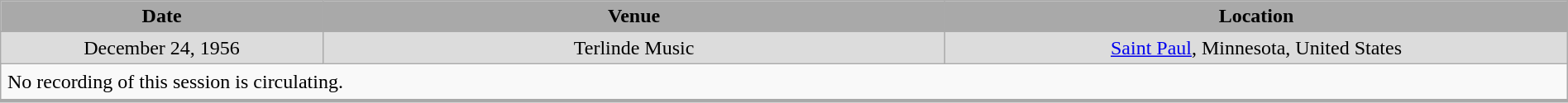<table class="wikitable" style="width:100%; text-align:center;">
<tr>
<th style="width:100px; background:darkGrey;">Date</th>
<th style="width:200px; background:darkGrey;">Venue</th>
<th style="width:200px; background:darkGrey;">Location</th>
</tr>
<tr style="background:#DCDCDC;">
<td>December 24, 1956</td>
<td>Terlinde Music</td>
<td><a href='#'>Saint Paul</a>, Minnesota, United States</td>
</tr>
<tr>
<td colspan="5" style="border-bottom-width:3px; padding:5px; text-align:left;">No recording of this session is circulating.</td>
</tr>
<tr>
</tr>
</table>
